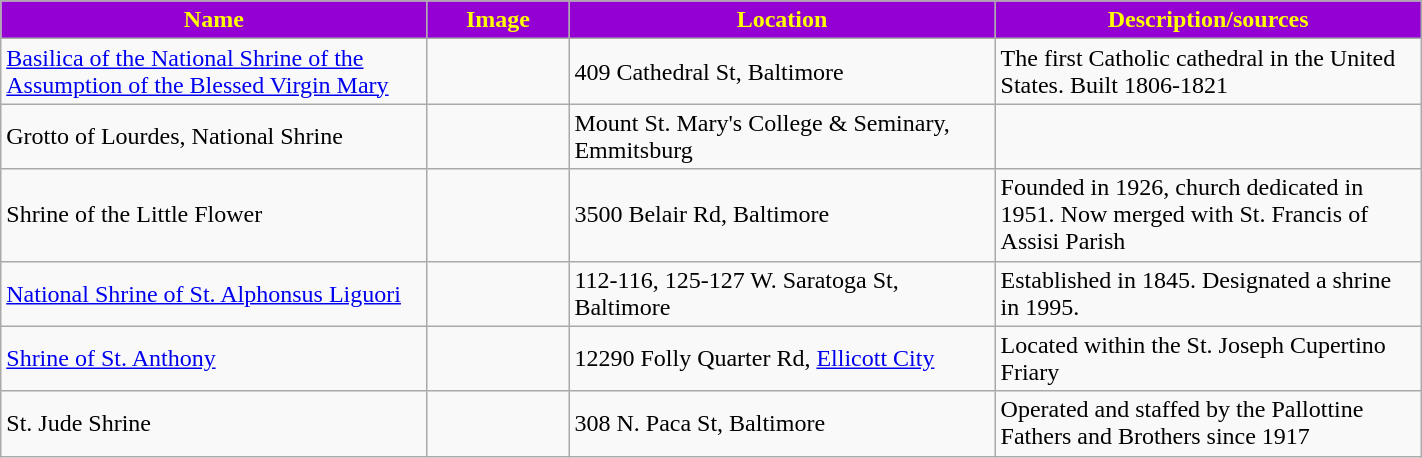<table class="wikitable sortable" style="width:75%">
<tr>
<th style="background:darkviolet; color:yellow;" width="30%"><strong>Name</strong></th>
<th style="background:darkviolet; color:yellow;" width="10%"><strong>Image</strong></th>
<th style="background:darkviolet; color:yellow;" width="30%"><strong>Location</strong></th>
<th style="background:darkviolet; color:yellow;" width="30%"><strong>Description/sources</strong></th>
</tr>
<tr>
<td><a href='#'>Basilica of the National Shrine of the Assumption of the Blessed Virgin Mary</a></td>
<td></td>
<td>409 Cathedral St, Baltimore</td>
<td>The first Catholic cathedral in the United States. Built 1806-1821</td>
</tr>
<tr>
<td>Grotto of Lourdes, National Shrine</td>
<td></td>
<td>Mount St. Mary's College & Seminary, Emmitsburg</td>
<td></td>
</tr>
<tr>
<td>Shrine of the Little Flower</td>
<td></td>
<td>3500 Belair Rd, Baltimore</td>
<td>Founded in 1926, church dedicated in 1951. Now merged with St. Francis of Assisi Parish</td>
</tr>
<tr>
<td><a href='#'>National Shrine of St. Alphonsus Liguori</a></td>
<td></td>
<td>112-116, 125-127 W. Saratoga St, Baltimore</td>
<td>Established in 1845. Designated a shrine in 1995.</td>
</tr>
<tr>
<td><a href='#'>Shrine of St. Anthony</a></td>
<td></td>
<td>12290 Folly Quarter Rd, <a href='#'>Ellicott City</a></td>
<td>Located within the St. Joseph Cupertino Friary</td>
</tr>
<tr>
<td>St. Jude Shrine</td>
<td></td>
<td>308 N. Paca St, Baltimore</td>
<td>Operated and staffed by the Pallottine Fathers and Brothers since 1917</td>
</tr>
</table>
